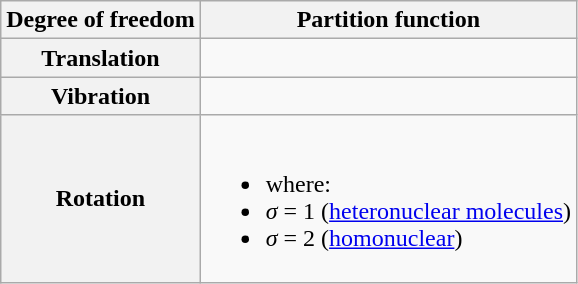<table class="wikitable">
<tr>
<th>Degree of freedom</th>
<th>Partition function</th>
</tr>
<tr>
<th>Translation</th>
<td></td>
</tr>
<tr>
<th>Vibration</th>
<td></td>
</tr>
<tr>
<th>Rotation</th>
<td><br><ul><li>where:</li><li><em>σ</em> = 1 (<a href='#'>heteronuclear molecules</a>)</li><li><em>σ</em> = 2 (<a href='#'>homonuclear</a>)</li></ul></td>
</tr>
</table>
